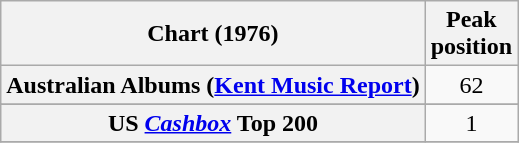<table class="wikitable sortable plainrowheaders" style="text-align:center">
<tr>
<th scope="col">Chart (1976)</th>
<th scope="col">Peak<br>position</th>
</tr>
<tr>
<th scope="row">Australian Albums (<a href='#'>Kent Music Report</a>)</th>
<td>62</td>
</tr>
<tr>
</tr>
<tr>
</tr>
<tr>
</tr>
<tr>
</tr>
<tr>
</tr>
<tr>
<th scope="row">US <em><a href='#'>Cashbox</a></em> Top 200</th>
<td>1</td>
</tr>
<tr>
</tr>
</table>
